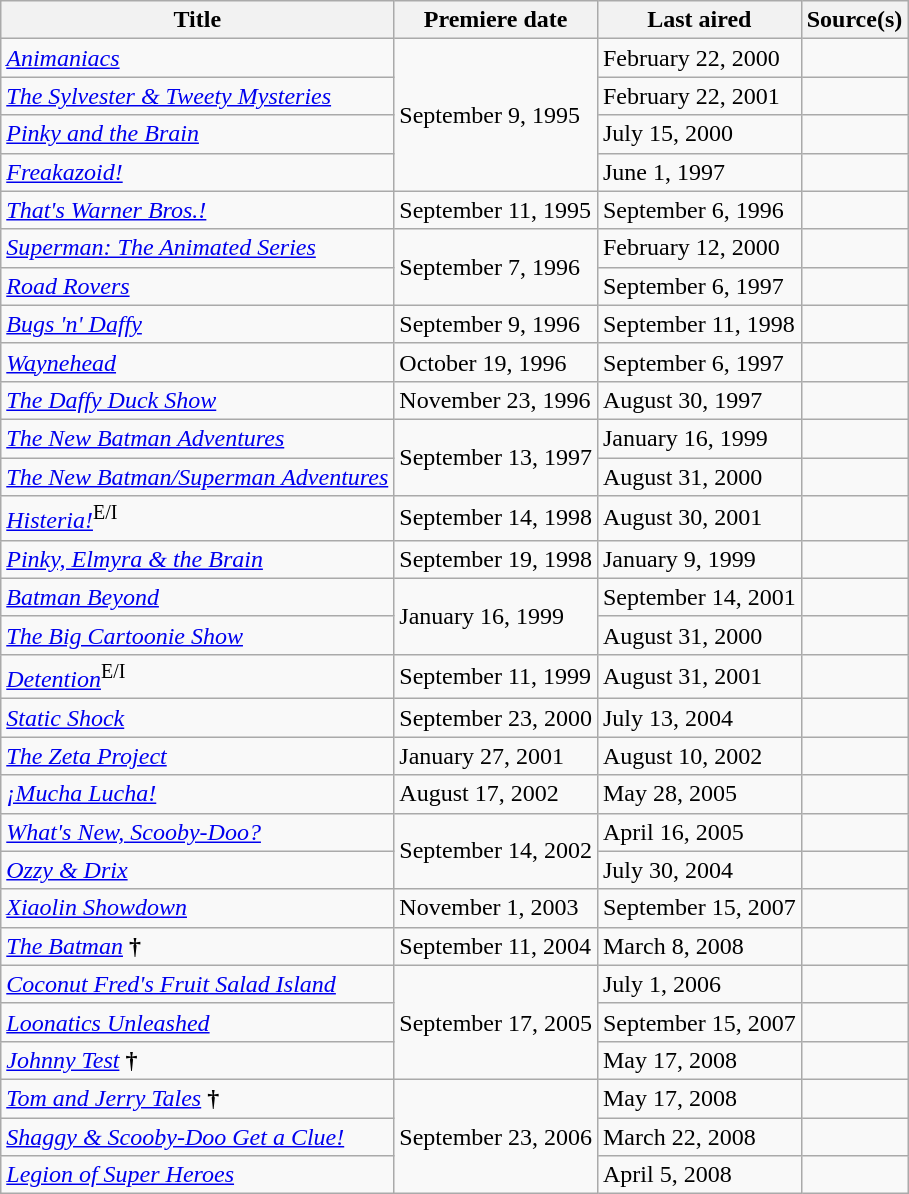<table class="wikitable sortable">
<tr>
<th>Title</th>
<th>Premiere date</th>
<th>Last aired</th>
<th>Source(s)</th>
</tr>
<tr>
<td><em><a href='#'>Animaniacs</a></em></td>
<td rowspan=4>September 9, 1995</td>
<td>February 22, 2000</td>
<td></td>
</tr>
<tr>
<td><em><a href='#'>The Sylvester & Tweety Mysteries</a></em></td>
<td>February 22, 2001</td>
<td></td>
</tr>
<tr>
<td><em><a href='#'>Pinky and the Brain</a></em></td>
<td>July 15, 2000</td>
<td></td>
</tr>
<tr>
<td><em><a href='#'>Freakazoid!</a></em></td>
<td>June 1, 1997</td>
<td></td>
</tr>
<tr>
<td><em><a href='#'>That's Warner Bros.!</a></em></td>
<td>September 11, 1995</td>
<td>September 6, 1996</td>
<td></td>
</tr>
<tr>
<td><em><a href='#'>Superman: The Animated Series</a></em></td>
<td rowspan=2>September 7, 1996</td>
<td>February 12, 2000</td>
<td></td>
</tr>
<tr>
<td><em><a href='#'>Road Rovers</a></em></td>
<td>September 6, 1997</td>
<td></td>
</tr>
<tr>
<td><em><a href='#'>Bugs 'n' Daffy</a></em></td>
<td>September 9, 1996</td>
<td>September 11, 1998</td>
<td></td>
</tr>
<tr>
<td><em><a href='#'>Waynehead</a></em></td>
<td>October 19, 1996</td>
<td>September 6, 1997</td>
<td></td>
</tr>
<tr>
<td><em><a href='#'>The Daffy Duck Show</a></em></td>
<td>November 23, 1996</td>
<td>August 30, 1997</td>
<td></td>
</tr>
<tr>
<td><em><a href='#'>The New Batman Adventures</a></em></td>
<td rowspan=2>September 13, 1997</td>
<td>January 16, 1999</td>
<td></td>
</tr>
<tr>
<td><em><a href='#'>The New Batman/Superman Adventures</a></em></td>
<td>August 31, 2000</td>
<td></td>
</tr>
<tr>
<td><em><a href='#'>Histeria!</a></em><sup>E/I</sup></td>
<td>September 14, 1998</td>
<td>August 30, 2001</td>
<td></td>
</tr>
<tr>
<td><em><a href='#'>Pinky, Elmyra & the Brain</a></em></td>
<td>September 19, 1998</td>
<td>January 9, 1999</td>
<td></td>
</tr>
<tr>
<td><em><a href='#'>Batman Beyond</a></em></td>
<td rowspan=2>January 16, 1999</td>
<td>September 14, 2001</td>
<td></td>
</tr>
<tr>
<td><em><a href='#'>The Big Cartoonie Show</a></em></td>
<td>August 31, 2000</td>
<td></td>
</tr>
<tr>
<td><em><a href='#'>Detention</a></em><sup>E/I</sup></td>
<td>September 11, 1999</td>
<td>August 31, 2001</td>
<td></td>
</tr>
<tr>
<td><em><a href='#'>Static Shock</a></em></td>
<td>September 23, 2000</td>
<td>July 13, 2004</td>
<td></td>
</tr>
<tr>
<td><em><a href='#'>The Zeta Project</a></em></td>
<td>January 27, 2001</td>
<td>August 10, 2002</td>
<td></td>
</tr>
<tr>
<td><em><a href='#'>¡Mucha Lucha!</a></em></td>
<td>August 17, 2002</td>
<td>May 28, 2005</td>
<td></td>
</tr>
<tr>
<td><em><a href='#'>What's New, Scooby-Doo?</a></em></td>
<td rowspan=2>September 14, 2002</td>
<td>April 16, 2005</td>
<td></td>
</tr>
<tr>
<td><em><a href='#'>Ozzy & Drix</a></em></td>
<td>July 30, 2004</td>
<td></td>
</tr>
<tr>
<td><em><a href='#'>Xiaolin Showdown</a></em></td>
<td>November 1, 2003</td>
<td>September 15, 2007</td>
<td></td>
</tr>
<tr>
<td><em><a href='#'>The Batman</a></em> <strong>†</strong></td>
<td>September 11, 2004</td>
<td>March 8, 2008</td>
<td></td>
</tr>
<tr>
<td><em><a href='#'>Coconut Fred's Fruit Salad Island</a></em></td>
<td rowspan=3>September 17, 2005</td>
<td>July 1, 2006</td>
<td></td>
</tr>
<tr>
<td><em><a href='#'>Loonatics Unleashed</a></em></td>
<td>September 15, 2007</td>
<td></td>
</tr>
<tr>
<td><em><a href='#'>Johnny Test</a></em> <strong>†</strong></td>
<td>May 17, 2008</td>
<td></td>
</tr>
<tr>
<td><em><a href='#'>Tom and Jerry Tales</a></em> <strong>†</strong></td>
<td rowspan=3>September 23, 2006</td>
<td>May 17, 2008</td>
<td></td>
</tr>
<tr>
<td><em><a href='#'>Shaggy & Scooby-Doo Get a Clue!</a></em></td>
<td>March 22, 2008</td>
<td></td>
</tr>
<tr>
<td><em><a href='#'>Legion of Super Heroes</a></em></td>
<td>April 5, 2008</td>
<td></td>
</tr>
</table>
